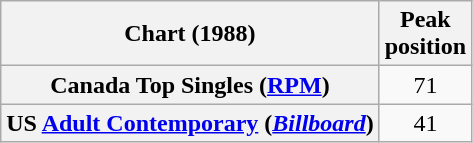<table class="wikitable plainrowheaders sortable" style="text-align:center;">
<tr>
<th>Chart (1988)</th>
<th>Peak<br>position</th>
</tr>
<tr>
<th scope="row">Canada Top Singles (<a href='#'>RPM</a>)</th>
<td style="text-align:center;">71</td>
</tr>
<tr>
<th scope="row">US <a href='#'>Adult Contemporary</a> (<em><a href='#'>Billboard</a></em>)</th>
<td style="text-align:center;">41</td>
</tr>
</table>
